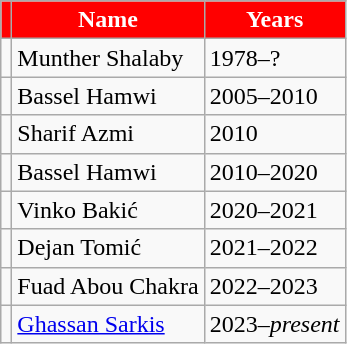<table class="wikitable">
<tr>
<th style="color:white; background:red;"></th>
<th style="color:white; background:red;">Name</th>
<th style="color:white; background:red;">Years</th>
</tr>
<tr>
<td></td>
<td>Munther Shalaby</td>
<td>1978–?</td>
</tr>
<tr>
<td></td>
<td>Bassel Hamwi</td>
<td>2005–2010</td>
</tr>
<tr>
<td></td>
<td>Sharif Azmi</td>
<td>2010</td>
</tr>
<tr>
<td></td>
<td>Bassel Hamwi</td>
<td>2010–2020</td>
</tr>
<tr>
<td></td>
<td>Vinko Bakić</td>
<td>2020–2021</td>
</tr>
<tr>
<td></td>
<td>Dejan Tomić</td>
<td>2021–2022</td>
</tr>
<tr>
<td></td>
<td>Fuad Abou Chakra</td>
<td>2022–2023</td>
</tr>
<tr>
<td></td>
<td><a href='#'>Ghassan Sarkis</a></td>
<td>2023–<em>present</em></td>
</tr>
</table>
